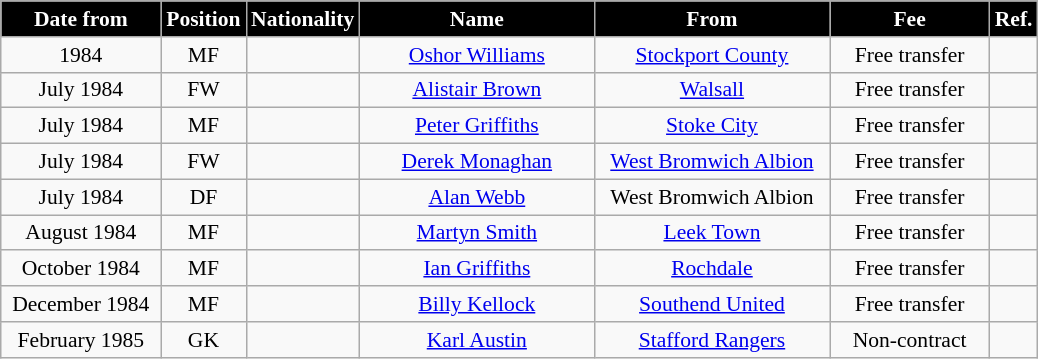<table class="wikitable" style="text-align:center; font-size:90%; ">
<tr>
<th style="background:#000000; color:white; width:100px;">Date from</th>
<th style="background:#000000; color:white; width:50px;">Position</th>
<th style="background:#000000; color:white; width:50px;">Nationality</th>
<th style="background:#000000; color:white; width:150px;">Name</th>
<th style="background:#000000; color:white; width:150px;">From</th>
<th style="background:#000000; color:white; width:100px;">Fee</th>
<th style="background:#000000; color:white; width:25px;">Ref.</th>
</tr>
<tr>
<td>1984</td>
<td>MF</td>
<td></td>
<td><a href='#'>Oshor Williams</a></td>
<td><a href='#'>Stockport County</a></td>
<td>Free transfer</td>
<td></td>
</tr>
<tr>
<td>July 1984</td>
<td>FW</td>
<td></td>
<td><a href='#'>Alistair Brown</a></td>
<td><a href='#'>Walsall</a></td>
<td>Free transfer</td>
<td></td>
</tr>
<tr>
<td>July 1984</td>
<td>MF</td>
<td></td>
<td><a href='#'>Peter Griffiths</a></td>
<td><a href='#'>Stoke City</a></td>
<td>Free transfer</td>
<td></td>
</tr>
<tr>
<td>July 1984</td>
<td>FW</td>
<td></td>
<td><a href='#'>Derek Monaghan</a></td>
<td><a href='#'>West Bromwich Albion</a></td>
<td>Free transfer</td>
<td></td>
</tr>
<tr>
<td>July 1984</td>
<td>DF</td>
<td></td>
<td><a href='#'>Alan Webb</a></td>
<td>West Bromwich Albion</td>
<td>Free transfer</td>
<td></td>
</tr>
<tr>
<td>August 1984</td>
<td>MF</td>
<td></td>
<td><a href='#'>Martyn Smith</a></td>
<td><a href='#'>Leek Town</a></td>
<td>Free transfer</td>
<td></td>
</tr>
<tr>
<td>October 1984</td>
<td>MF</td>
<td></td>
<td><a href='#'>Ian Griffiths</a></td>
<td><a href='#'>Rochdale</a></td>
<td>Free transfer</td>
<td></td>
</tr>
<tr>
<td>December 1984</td>
<td>MF</td>
<td></td>
<td><a href='#'>Billy Kellock</a></td>
<td><a href='#'>Southend United</a></td>
<td>Free transfer</td>
<td></td>
</tr>
<tr>
<td>February 1985</td>
<td>GK</td>
<td></td>
<td><a href='#'>Karl Austin</a></td>
<td><a href='#'>Stafford Rangers</a></td>
<td>Non-contract</td>
<td></td>
</tr>
</table>
